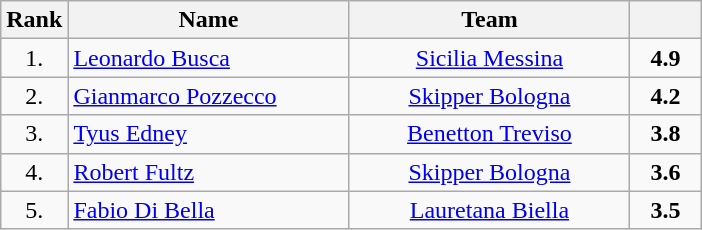<table class="wikitable" style="text-align: center;">
<tr>
<th>Rank</th>
<th width=180>Name</th>
<th width=180>Team</th>
<th width=40></th>
</tr>
<tr>
<td>1.</td>
<td align="left"> <a href='#'>Leonardo Busca</a></td>
<td><a href='#'>Sicilia Messina</a></td>
<td><strong>4.9</strong></td>
</tr>
<tr>
<td>2.</td>
<td align="left"> <a href='#'>Gianmarco Pozzecco</a></td>
<td><a href='#'>Skipper Bologna</a></td>
<td><strong>4.2</strong></td>
</tr>
<tr>
<td>3.</td>
<td align="left"> <a href='#'>Tyus Edney</a></td>
<td><a href='#'>Benetton Treviso</a></td>
<td><strong>3.8</strong></td>
</tr>
<tr>
<td>4.</td>
<td align="left"> <a href='#'>Robert Fultz</a></td>
<td><a href='#'>Skipper Bologna</a></td>
<td><strong>3.6</strong></td>
</tr>
<tr>
<td>5.</td>
<td align="left"> <a href='#'>Fabio Di Bella</a></td>
<td><a href='#'>Lauretana Biella</a></td>
<td><strong>3.5</strong></td>
</tr>
</table>
